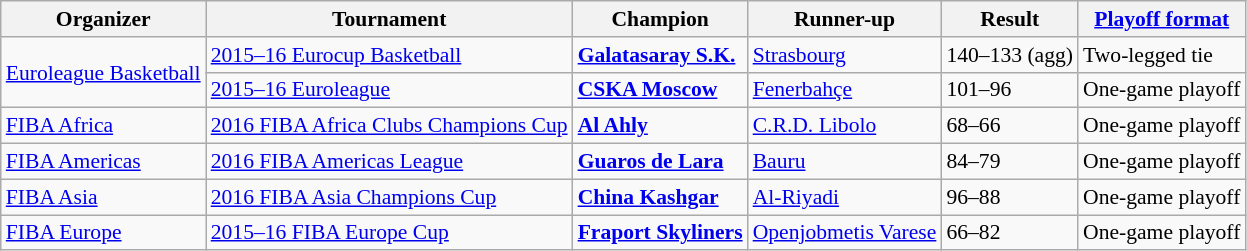<table class=wikitable style="font-size:90%;">
<tr>
<th>Organizer</th>
<th>Tournament</th>
<th><strong>Champion</strong></th>
<th>Runner-up</th>
<th>Result</th>
<th><a href='#'>Playoff format</a></th>
</tr>
<tr>
<td rowspan=2><a href='#'>Euroleague Basketball</a></td>
<td><a href='#'>2015–16 Eurocup Basketball</a></td>
<td><strong> <a href='#'>Galatasaray S.K.</a></strong></td>
<td> <a href='#'>Strasbourg</a></td>
<td>140–133 (agg)</td>
<td>Two-legged tie</td>
</tr>
<tr>
<td><a href='#'>2015–16 Euroleague</a></td>
<td><strong> <a href='#'>CSKA Moscow</a></strong></td>
<td> <a href='#'>Fenerbahçe</a></td>
<td>101–96</td>
<td>One-game playoff</td>
</tr>
<tr>
<td><a href='#'>FIBA Africa</a></td>
<td><a href='#'>2016 FIBA Africa Clubs Champions Cup</a></td>
<td><strong> <a href='#'>Al Ahly</a></strong></td>
<td> <a href='#'>C.R.D. Libolo</a></td>
<td>68–66</td>
<td>One-game playoff</td>
</tr>
<tr>
<td><a href='#'>FIBA Americas</a></td>
<td><a href='#'>2016 FIBA Americas League</a></td>
<td><strong> <a href='#'>Guaros de Lara</a></strong></td>
<td> <a href='#'>Bauru</a></td>
<td>84–79</td>
<td>One-game playoff</td>
</tr>
<tr>
<td><a href='#'>FIBA Asia</a></td>
<td><a href='#'>2016 FIBA Asia Champions Cup</a></td>
<td><strong> <a href='#'>China Kashgar</a></strong></td>
<td> <a href='#'>Al-Riyadi</a></td>
<td>96–88</td>
<td>One-game playoff</td>
</tr>
<tr>
<td><a href='#'>FIBA Europe</a></td>
<td><a href='#'>2015–16 FIBA Europe Cup</a></td>
<td><strong> <a href='#'>Fraport Skyliners</a></strong></td>
<td> <a href='#'>Openjobmetis Varese</a></td>
<td>66–82</td>
<td>One-game playoff</td>
</tr>
</table>
